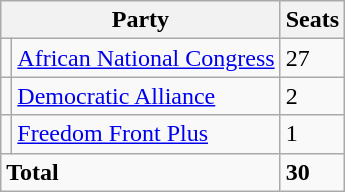<table class="wikitable">
<tr>
<th colspan="2">Party</th>
<th>Seats</th>
</tr>
<tr>
<td></td>
<td><a href='#'>African National Congress</a></td>
<td>27</td>
</tr>
<tr>
<td></td>
<td><a href='#'>Democratic Alliance</a></td>
<td>2</td>
</tr>
<tr>
<td></td>
<td><a href='#'>Freedom Front Plus</a></td>
<td>1</td>
</tr>
<tr>
<td colspan="2"><strong>Total</strong></td>
<td><strong>30</strong></td>
</tr>
</table>
